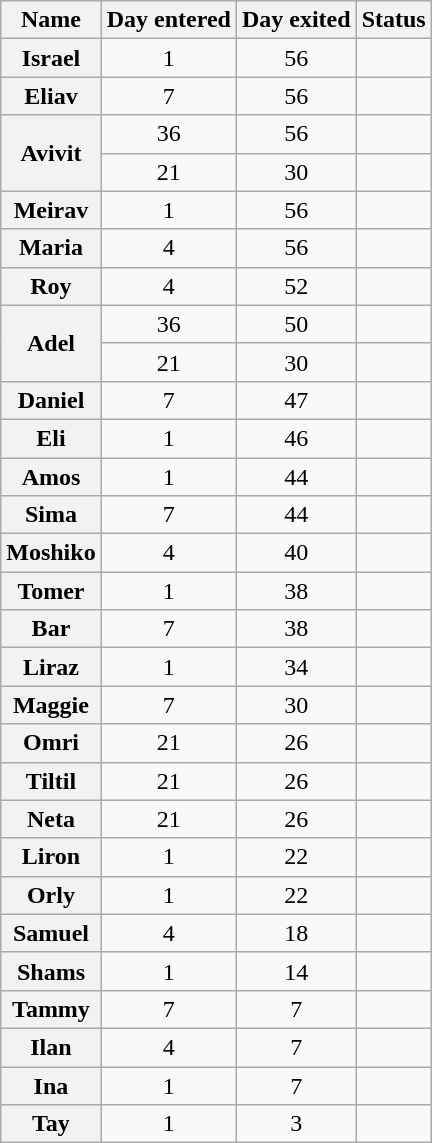<table class="wikitable sortable" style="text-align:center;">
<tr>
<th>Name</th>
<th>Day entered</th>
<th>Day exited</th>
<th>Status</th>
</tr>
<tr>
<th>Israel</th>
<td>1</td>
<td>56</td>
<td></td>
</tr>
<tr>
<th>Eliav</th>
<td>7</td>
<td>56</td>
<td></td>
</tr>
<tr>
<th rowspan="2">Avivit</th>
<td>36</td>
<td>56</td>
<td></td>
</tr>
<tr>
<td>21</td>
<td>30</td>
<td></td>
</tr>
<tr>
<th>Meirav</th>
<td>1</td>
<td>56</td>
<td></td>
</tr>
<tr>
<th>Maria</th>
<td>4</td>
<td>56</td>
<td></td>
</tr>
<tr>
<th>Roy</th>
<td>4</td>
<td>52</td>
<td></td>
</tr>
<tr>
<th rowspan="2">Adel</th>
<td>36</td>
<td>50</td>
<td></td>
</tr>
<tr>
<td>21</td>
<td>30</td>
<td></td>
</tr>
<tr>
<th>Daniel</th>
<td>7</td>
<td>47</td>
<td></td>
</tr>
<tr>
<th>Eli</th>
<td>1</td>
<td>46</td>
<td></td>
</tr>
<tr>
<th>Amos</th>
<td>1</td>
<td>44</td>
<td></td>
</tr>
<tr>
<th>Sima</th>
<td>7</td>
<td>44</td>
<td></td>
</tr>
<tr>
<th>Moshiko</th>
<td>4</td>
<td>40</td>
<td></td>
</tr>
<tr>
<th>Tomer</th>
<td>1</td>
<td>38</td>
<td></td>
</tr>
<tr>
<th>Bar</th>
<td>7</td>
<td>38</td>
<td></td>
</tr>
<tr>
<th>Liraz</th>
<td>1</td>
<td>34</td>
<td></td>
</tr>
<tr>
<th>Maggie</th>
<td>7</td>
<td>30</td>
<td></td>
</tr>
<tr>
<th>Omri</th>
<td>21</td>
<td>26</td>
<td></td>
</tr>
<tr>
<th>Tiltil</th>
<td>21</td>
<td>26</td>
<td></td>
</tr>
<tr>
<th>Neta</th>
<td>21</td>
<td>26</td>
<td></td>
</tr>
<tr>
<th>Liron</th>
<td>1</td>
<td>22</td>
<td></td>
</tr>
<tr>
<th>Orly</th>
<td>1</td>
<td>22</td>
<td></td>
</tr>
<tr>
<th>Samuel</th>
<td>4</td>
<td>18</td>
<td></td>
</tr>
<tr>
<th>Shams</th>
<td>1</td>
<td>14</td>
<td></td>
</tr>
<tr>
<th>Tammy</th>
<td>7</td>
<td>7</td>
<td></td>
</tr>
<tr>
<th>Ilan</th>
<td>4</td>
<td>7</td>
<td></td>
</tr>
<tr>
<th>Ina</th>
<td>1</td>
<td>7</td>
<td></td>
</tr>
<tr>
<th>Tay</th>
<td>1</td>
<td>3</td>
<td></td>
</tr>
</table>
